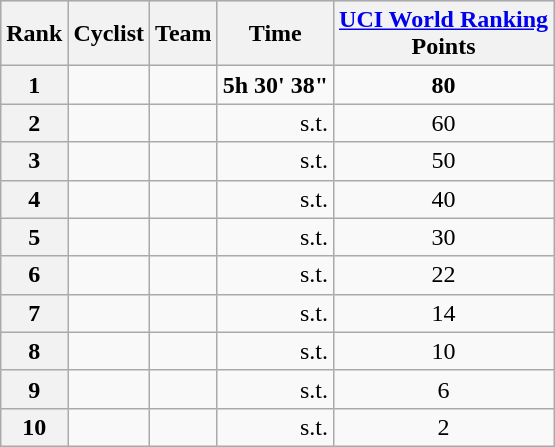<table class="wikitable">
<tr style="background:#ccccff;">
<th>Rank</th>
<th>Cyclist</th>
<th>Team</th>
<th>Time</th>
<th><a href='#'>UCI World Ranking</a><br>Points</th>
</tr>
<tr>
<th>1</th>
<td><strong></strong></td>
<td><strong></strong></td>
<td><strong>5h 30' 38"</strong></td>
<td align="center"><strong>80</strong></td>
</tr>
<tr>
<th>2</th>
<td></td>
<td></td>
<td align="right">s.t.</td>
<td align="center">60</td>
</tr>
<tr>
<th>3</th>
<td></td>
<td></td>
<td align="right">s.t.</td>
<td align="center">50</td>
</tr>
<tr>
<th>4</th>
<td></td>
<td></td>
<td align="right">s.t.</td>
<td align="center">40</td>
</tr>
<tr>
<th>5</th>
<td></td>
<td></td>
<td align="right">s.t.</td>
<td align="center">30</td>
</tr>
<tr>
<th>6</th>
<td></td>
<td></td>
<td align="right">s.t.</td>
<td align="center">22</td>
</tr>
<tr>
<th>7</th>
<td></td>
<td></td>
<td align="right">s.t.</td>
<td align="center">14</td>
</tr>
<tr>
<th>8</th>
<td></td>
<td></td>
<td align="right">s.t.</td>
<td align="center">10</td>
</tr>
<tr>
<th>9</th>
<td></td>
<td></td>
<td align="right">s.t.</td>
<td align="center">6</td>
</tr>
<tr>
<th>10</th>
<td></td>
<td></td>
<td align="right">s.t.</td>
<td align="center">2</td>
</tr>
</table>
